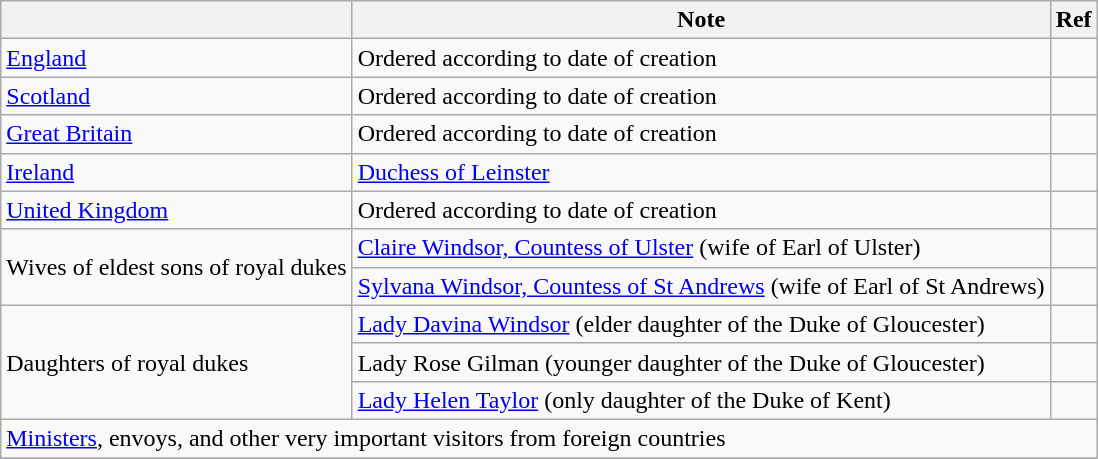<table class="wikitable">
<tr>
<th></th>
<th>Note</th>
<th>Ref</th>
</tr>
<tr>
<td> <a href='#'>England</a></td>
<td>Ordered according to date of creation</td>
<td></td>
</tr>
<tr>
<td> <a href='#'>Scotland</a></td>
<td>Ordered according to date of creation</td>
<td></td>
</tr>
<tr>
<td> <a href='#'>Great Britain</a></td>
<td>Ordered according to date of creation</td>
<td></td>
</tr>
<tr>
<td> <a href='#'>Ireland</a></td>
<td><a href='#'>Duchess of Leinster</a></td>
<td></td>
</tr>
<tr>
<td> <a href='#'>United Kingdom</a></td>
<td>Ordered according to date of creation</td>
<td></td>
</tr>
<tr>
<td rowspan=2>Wives of eldest sons of royal dukes</td>
<td><a href='#'>Claire Windsor, Countess of Ulster</a> (wife of Earl of Ulster)</td>
<td></td>
</tr>
<tr>
<td><a href='#'>Sylvana Windsor, Countess of St Andrews</a> (wife of Earl of St Andrews)</td>
<td></td>
</tr>
<tr>
<td rowspan=3>Daughters of royal dukes</td>
<td><a href='#'>Lady Davina Windsor</a> (elder daughter of the Duke of Gloucester)</td>
<td></td>
</tr>
<tr>
<td>Lady Rose Gilman (younger daughter of the Duke of Gloucester)</td>
<td></td>
</tr>
<tr>
<td><a href='#'>Lady Helen Taylor</a> (only daughter of the Duke of Kent)</td>
<td></td>
</tr>
<tr>
<td colspan=3><a href='#'>Ministers</a>, envoys, and other very important visitors from foreign countries</td>
</tr>
<tr>
</tr>
</table>
